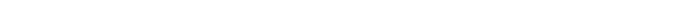<table style="width:70%; text-align:center;">
<tr style="color:white;">
<td style="background:"><strong>2</strong></td>
<td style="background:"><strong>1</strong></td>
</tr>
</table>
